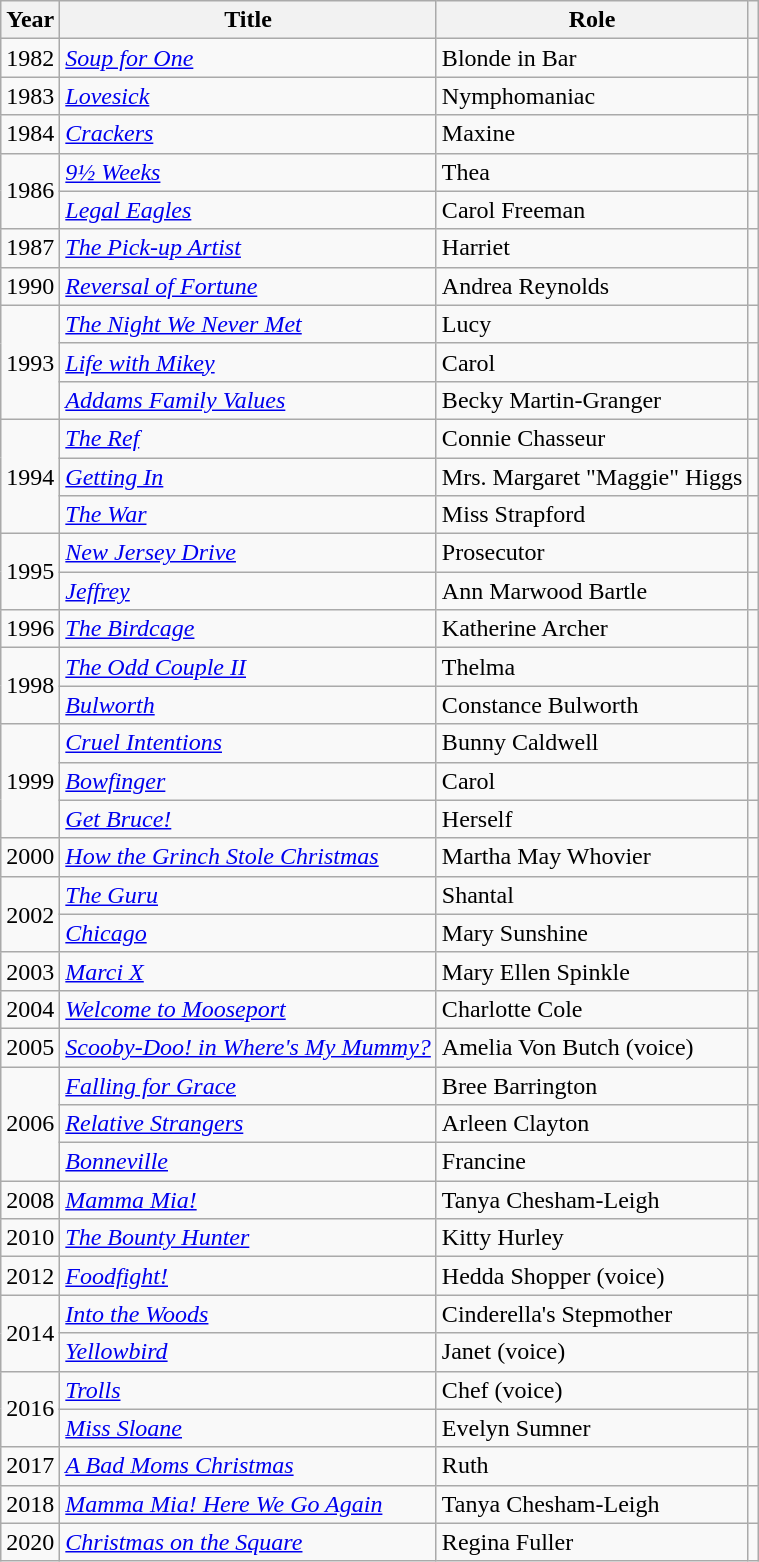<table class="wikitable sortable">
<tr>
<th>Year</th>
<th>Title</th>
<th>Role</th>
<th class="unsortable"></th>
</tr>
<tr>
<td>1982</td>
<td><em><a href='#'>Soup for One</a></em></td>
<td>Blonde in Bar</td>
<td></td>
</tr>
<tr>
<td>1983</td>
<td><em><a href='#'>Lovesick</a></em></td>
<td>Nymphomaniac</td>
<td></td>
</tr>
<tr>
<td>1984</td>
<td><em><a href='#'>Crackers</a></em></td>
<td>Maxine</td>
<td></td>
</tr>
<tr>
<td rowspan="2">1986</td>
<td><em><a href='#'>9½ Weeks</a></em></td>
<td>Thea</td>
<td></td>
</tr>
<tr>
<td><em><a href='#'>Legal Eagles</a></em></td>
<td>Carol Freeman</td>
<td></td>
</tr>
<tr>
<td>1987</td>
<td><em><a href='#'>The Pick-up Artist</a></em></td>
<td>Harriet</td>
<td></td>
</tr>
<tr>
<td>1990</td>
<td><em><a href='#'>Reversal of Fortune</a></em></td>
<td>Andrea Reynolds</td>
<td></td>
</tr>
<tr>
<td rowspan="3">1993</td>
<td><em><a href='#'>The Night We Never Met</a></em></td>
<td>Lucy</td>
<td></td>
</tr>
<tr>
<td><em><a href='#'>Life with Mikey</a></em></td>
<td>Carol</td>
<td></td>
</tr>
<tr>
<td><em><a href='#'>Addams Family Values</a></em></td>
<td>Becky Martin-Granger</td>
<td></td>
</tr>
<tr>
<td rowspan="3">1994</td>
<td><em><a href='#'>The Ref</a></em></td>
<td>Connie Chasseur</td>
<td></td>
</tr>
<tr>
<td><em><a href='#'>Getting In</a></em></td>
<td>Mrs. Margaret "Maggie" Higgs</td>
<td></td>
</tr>
<tr>
<td><em><a href='#'>The War</a></em></td>
<td>Miss Strapford</td>
<td></td>
</tr>
<tr>
<td rowspan="2">1995</td>
<td><em><a href='#'>New Jersey Drive</a></em></td>
<td>Prosecutor</td>
<td></td>
</tr>
<tr>
<td><em><a href='#'>Jeffrey</a></em></td>
<td>Ann Marwood Bartle</td>
<td></td>
</tr>
<tr>
<td>1996</td>
<td><em><a href='#'>The Birdcage</a></em></td>
<td>Katherine Archer</td>
<td></td>
</tr>
<tr>
<td rowspan="2">1998</td>
<td><em><a href='#'>The Odd Couple II</a></em></td>
<td>Thelma</td>
<td></td>
</tr>
<tr>
<td><em><a href='#'>Bulworth</a></em></td>
<td>Constance Bulworth</td>
<td></td>
</tr>
<tr>
<td rowspan="3">1999</td>
<td><em><a href='#'>Cruel Intentions</a></em></td>
<td>Bunny Caldwell</td>
<td></td>
</tr>
<tr>
<td><em><a href='#'>Bowfinger</a></em></td>
<td>Carol</td>
<td></td>
</tr>
<tr>
<td><em><a href='#'>Get Bruce!</a></em></td>
<td>Herself</td>
<td></td>
</tr>
<tr>
<td>2000</td>
<td><em><a href='#'>How the Grinch Stole Christmas</a></em></td>
<td>Martha May Whovier</td>
<td></td>
</tr>
<tr>
<td rowspan="2">2002</td>
<td><em><a href='#'>The Guru</a></em></td>
<td>Shantal</td>
<td></td>
</tr>
<tr>
<td><em><a href='#'>Chicago</a></em></td>
<td>Mary Sunshine</td>
<td></td>
</tr>
<tr>
<td>2003</td>
<td><em><a href='#'>Marci X</a></em></td>
<td>Mary Ellen Spinkle</td>
<td></td>
</tr>
<tr>
<td>2004</td>
<td><em><a href='#'>Welcome to Mooseport</a></em></td>
<td>Charlotte Cole</td>
<td></td>
</tr>
<tr>
<td>2005</td>
<td><em><a href='#'>Scooby-Doo! in Where's My Mummy?</a></em></td>
<td>Amelia Von Butch (voice)</td>
<td></td>
</tr>
<tr>
<td rowspan="3">2006</td>
<td><em><a href='#'>Falling for Grace</a></em></td>
<td>Bree Barrington</td>
<td></td>
</tr>
<tr>
<td><em><a href='#'>Relative Strangers</a></em></td>
<td>Arleen Clayton</td>
<td></td>
</tr>
<tr>
<td><em><a href='#'>Bonneville</a></em></td>
<td>Francine</td>
<td></td>
</tr>
<tr>
<td>2008</td>
<td><em><a href='#'>Mamma Mia!</a></em></td>
<td>Tanya Chesham-Leigh</td>
<td></td>
</tr>
<tr>
<td>2010</td>
<td><em><a href='#'>The Bounty Hunter</a></em></td>
<td>Kitty Hurley</td>
<td></td>
</tr>
<tr>
<td>2012</td>
<td><em><a href='#'>Foodfight!</a></em></td>
<td>Hedda Shopper (voice)</td>
<td></td>
</tr>
<tr>
<td rowspan="2">2014</td>
<td><em><a href='#'>Into the Woods</a></em></td>
<td>Cinderella's Stepmother</td>
<td></td>
</tr>
<tr>
<td><em><a href='#'>Yellowbird</a></em></td>
<td>Janet (voice)</td>
<td></td>
</tr>
<tr>
<td rowspan="2">2016</td>
<td><em><a href='#'>Trolls</a></em></td>
<td>Chef (voice)</td>
<td></td>
</tr>
<tr>
<td><em><a href='#'>Miss Sloane</a></em></td>
<td>Evelyn Sumner</td>
<td></td>
</tr>
<tr>
<td>2017</td>
<td><em><a href='#'>A Bad Moms Christmas</a></em></td>
<td>Ruth</td>
<td></td>
</tr>
<tr>
<td>2018</td>
<td><em><a href='#'>Mamma Mia! Here We Go Again</a></em></td>
<td>Tanya Chesham-Leigh</td>
<td></td>
</tr>
<tr>
<td>2020</td>
<td><em><a href='#'>Christmas on the Square</a></em></td>
<td>Regina Fuller</td>
<td></td>
</tr>
</table>
